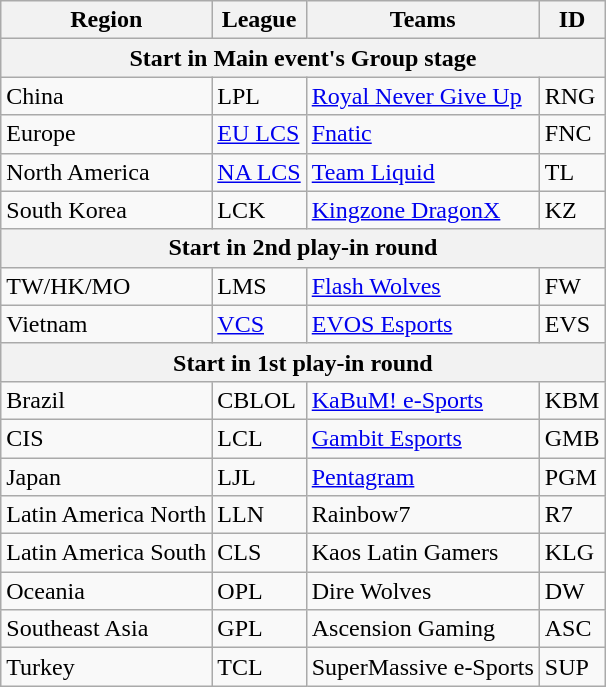<table class="wikitable" style="white-space:nowrap">
<tr>
<th>Region</th>
<th><strong>League</strong></th>
<th>Teams</th>
<th>ID</th>
</tr>
<tr>
<th colspan="4">Start in Main event's Group stage</th>
</tr>
<tr>
<td>China</td>
<td>LPL</td>
<td><a href='#'>Royal Never Give Up</a></td>
<td>RNG</td>
</tr>
<tr>
<td>Europe</td>
<td><a href='#'>EU LCS</a></td>
<td><a href='#'>Fnatic</a></td>
<td>FNC</td>
</tr>
<tr>
<td>North America</td>
<td><a href='#'>NA LCS</a></td>
<td><a href='#'>Team Liquid</a></td>
<td>TL</td>
</tr>
<tr>
<td>South Korea</td>
<td>LCK</td>
<td><a href='#'>Kingzone DragonX</a></td>
<td>KZ</td>
</tr>
<tr>
<th colspan="4"><strong>Start in 2nd play-in round</strong></th>
</tr>
<tr>
<td>TW/HK/MO</td>
<td>LMS</td>
<td><a href='#'>Flash Wolves</a></td>
<td>FW</td>
</tr>
<tr>
<td>Vietnam</td>
<td><a href='#'>VCS</a></td>
<td><a href='#'>EVOS Esports</a></td>
<td>EVS</td>
</tr>
<tr>
<th colspan="4"><strong>Start in 1st</strong> <strong>play-in round</strong></th>
</tr>
<tr>
<td>Brazil</td>
<td>CBLOL</td>
<td><a href='#'>KaBuM! e-Sports</a></td>
<td>KBM</td>
</tr>
<tr>
<td>CIS</td>
<td>LCL</td>
<td><a href='#'>Gambit Esports</a></td>
<td>GMB</td>
</tr>
<tr>
<td>Japan</td>
<td>LJL</td>
<td><a href='#'>Pentagram</a></td>
<td>PGM</td>
</tr>
<tr>
<td>Latin America North</td>
<td>LLN</td>
<td>Rainbow7</td>
<td>R7</td>
</tr>
<tr>
<td>Latin America South</td>
<td>CLS</td>
<td>Kaos Latin Gamers</td>
<td>KLG</td>
</tr>
<tr>
<td>Oceania</td>
<td>OPL</td>
<td>Dire Wolves</td>
<td>DW</td>
</tr>
<tr>
<td>Southeast Asia</td>
<td>GPL</td>
<td>Ascension Gaming</td>
<td>ASC</td>
</tr>
<tr>
<td>Turkey</td>
<td>TCL</td>
<td>SuperMassive e-Sports</td>
<td>SUP</td>
</tr>
</table>
